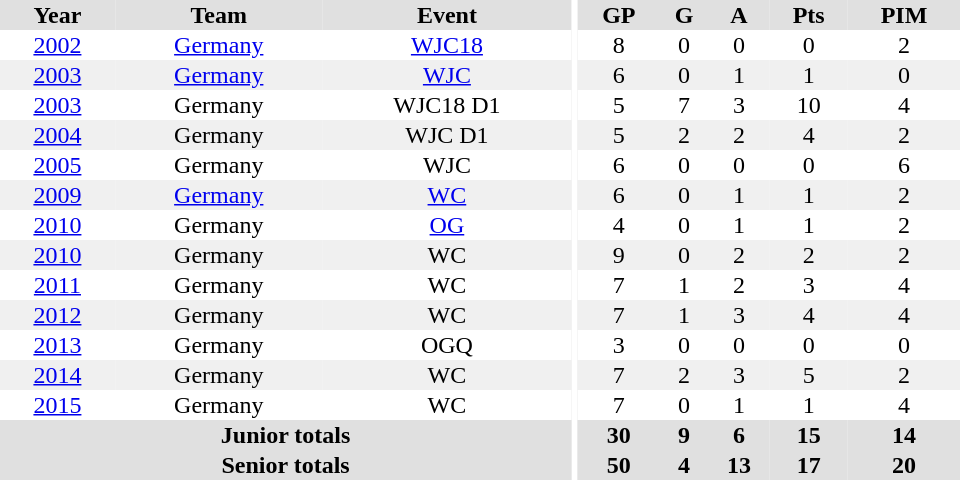<table border="0" cellpadding="1" cellspacing="0" ID="Table3" style="text-align:center; width:40em">
<tr ALIGN="center" bgcolor="#e0e0e0">
<th>Year</th>
<th>Team</th>
<th>Event</th>
<th rowspan="99" bgcolor="#ffffff"></th>
<th>GP</th>
<th>G</th>
<th>A</th>
<th>Pts</th>
<th>PIM</th>
</tr>
<tr>
<td><a href='#'>2002</a></td>
<td><a href='#'>Germany</a></td>
<td><a href='#'>WJC18</a></td>
<td>8</td>
<td>0</td>
<td>0</td>
<td>0</td>
<td>2</td>
</tr>
<tr bgcolor="#f0f0f0">
<td><a href='#'>2003</a></td>
<td><a href='#'>Germany</a></td>
<td><a href='#'>WJC</a></td>
<td>6</td>
<td>0</td>
<td>1</td>
<td>1</td>
<td>0</td>
</tr>
<tr>
<td><a href='#'>2003</a></td>
<td>Germany</td>
<td>WJC18 D1</td>
<td>5</td>
<td>7</td>
<td>3</td>
<td>10</td>
<td>4</td>
</tr>
<tr bgcolor="#f0f0f0">
<td><a href='#'>2004</a></td>
<td>Germany</td>
<td>WJC D1</td>
<td>5</td>
<td>2</td>
<td>2</td>
<td>4</td>
<td>2</td>
</tr>
<tr>
<td><a href='#'>2005</a></td>
<td>Germany</td>
<td>WJC</td>
<td>6</td>
<td>0</td>
<td>0</td>
<td>0</td>
<td>6</td>
</tr>
<tr bgcolor="#f0f0f0">
<td><a href='#'>2009</a></td>
<td><a href='#'>Germany</a></td>
<td><a href='#'>WC</a></td>
<td>6</td>
<td>0</td>
<td>1</td>
<td>1</td>
<td>2</td>
</tr>
<tr>
<td><a href='#'>2010</a></td>
<td>Germany</td>
<td><a href='#'>OG</a></td>
<td>4</td>
<td>0</td>
<td>1</td>
<td>1</td>
<td>2</td>
</tr>
<tr bgcolor="#f0f0f0">
<td><a href='#'>2010</a></td>
<td>Germany</td>
<td>WC</td>
<td>9</td>
<td>0</td>
<td>2</td>
<td>2</td>
<td>2</td>
</tr>
<tr>
<td><a href='#'>2011</a></td>
<td>Germany</td>
<td>WC</td>
<td>7</td>
<td>1</td>
<td>2</td>
<td>3</td>
<td>4</td>
</tr>
<tr bgcolor="#f0f0f0">
<td><a href='#'>2012</a></td>
<td>Germany</td>
<td>WC</td>
<td>7</td>
<td>1</td>
<td>3</td>
<td>4</td>
<td>4</td>
</tr>
<tr>
<td><a href='#'>2013</a></td>
<td>Germany</td>
<td>OGQ</td>
<td>3</td>
<td>0</td>
<td>0</td>
<td>0</td>
<td>0</td>
</tr>
<tr bgcolor="#f0f0f0">
<td><a href='#'>2014</a></td>
<td>Germany</td>
<td>WC</td>
<td>7</td>
<td>2</td>
<td>3</td>
<td>5</td>
<td>2</td>
</tr>
<tr>
<td><a href='#'>2015</a></td>
<td>Germany</td>
<td>WC</td>
<td>7</td>
<td>0</td>
<td>1</td>
<td>1</td>
<td>4</td>
</tr>
<tr bgcolor="#e0e0e0">
<th colspan="3">Junior totals</th>
<th>30</th>
<th>9</th>
<th>6</th>
<th>15</th>
<th>14</th>
</tr>
<tr bgcolor="#e0e0e0">
<th colspan="3">Senior totals</th>
<th>50</th>
<th>4</th>
<th>13</th>
<th>17</th>
<th>20</th>
</tr>
</table>
